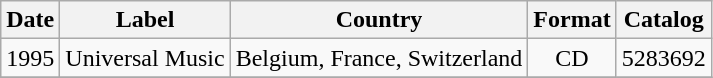<table class="wikitable">
<tr>
<th>Date</th>
<th>Label</th>
<th>Country</th>
<th>Format</th>
<th>Catalog</th>
</tr>
<tr>
<td align=center>1995</td>
<td align=center>Universal Music</td>
<td align=center>Belgium, France, Switzerland</td>
<td align=center>CD</td>
<td align=center>5283692</td>
</tr>
<tr>
</tr>
</table>
